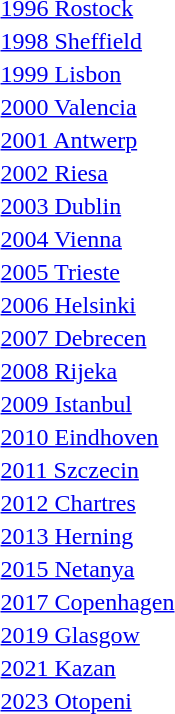<table>
<tr>
<td><a href='#'>1996 Rostock</a></td>
<td></td>
<td></td>
<td></td>
</tr>
<tr>
<td><a href='#'>1998 Sheffield</a></td>
<td></td>
<td></td>
<td></td>
</tr>
<tr>
<td><a href='#'>1999 Lisbon</a></td>
<td></td>
<td></td>
<td></td>
</tr>
<tr>
<td><a href='#'>2000 Valencia</a></td>
<td></td>
<td></td>
<td></td>
</tr>
<tr>
<td><a href='#'>2001 Antwerp</a></td>
<td></td>
<td></td>
<td></td>
</tr>
<tr>
<td><a href='#'>2002 Riesa</a></td>
<td></td>
<td></td>
<td></td>
</tr>
<tr>
<td><a href='#'>2003 Dublin</a></td>
<td></td>
<td></td>
<td></td>
</tr>
<tr>
<td><a href='#'>2004 Vienna</a></td>
<td></td>
<td></td>
<td></td>
</tr>
<tr>
<td><a href='#'>2005 Trieste</a></td>
<td></td>
<td></td>
<td></td>
</tr>
<tr>
<td><a href='#'>2006 Helsinki</a></td>
<td></td>
<td></td>
<td></td>
</tr>
<tr>
<td><a href='#'>2007 Debrecen</a></td>
<td></td>
<td></td>
<td></td>
</tr>
<tr>
<td><a href='#'>2008 Rijeka</a></td>
<td></td>
<td></td>
<td></td>
</tr>
<tr>
<td><a href='#'>2009 Istanbul</a></td>
<td></td>
<td></td>
<td></td>
</tr>
<tr>
<td><a href='#'>2010 Eindhoven</a></td>
<td></td>
<td></td>
<td></td>
</tr>
<tr>
<td><a href='#'>2011 Szczecin</a></td>
<td></td>
<td></td>
<td></td>
</tr>
<tr>
<td><a href='#'>2012 Chartres</a></td>
<td></td>
<td></td>
<td></td>
</tr>
<tr>
<td><a href='#'>2013 Herning</a></td>
<td></td>
<td></td>
<td></td>
</tr>
<tr>
<td><a href='#'>2015 Netanya</a></td>
<td></td>
<td></td>
<td></td>
</tr>
<tr>
<td><a href='#'>2017 Copenhagen</a></td>
<td></td>
<td></td>
<td></td>
</tr>
<tr>
<td><a href='#'>2019 Glasgow</a></td>
<td></td>
<td></td>
<td></td>
</tr>
<tr>
<td><a href='#'>2021 Kazan</a></td>
<td></td>
<td></td>
<td></td>
</tr>
<tr>
<td><a href='#'>2023 Otopeni</a></td>
<td></td>
<td></td>
<td></td>
</tr>
</table>
